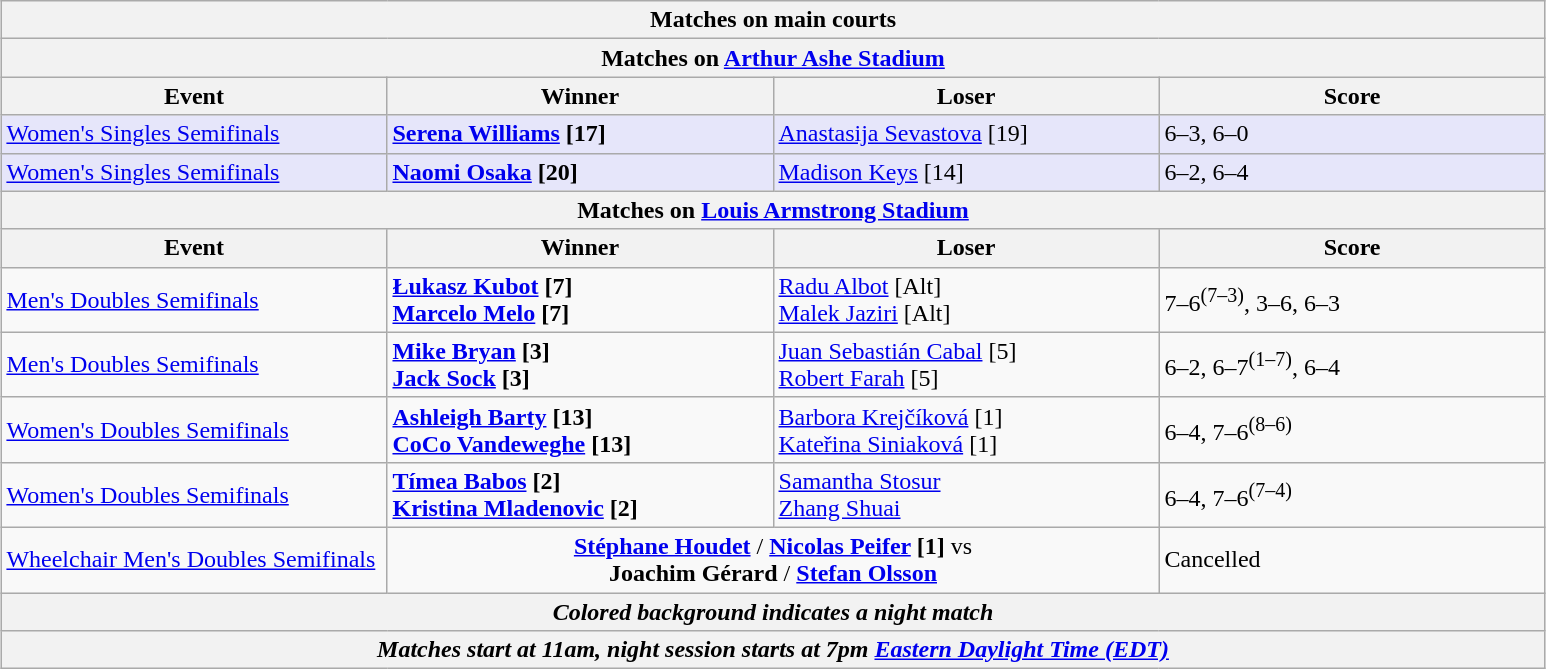<table class="wikitable" style="margin:auto;">
<tr>
<th colspan="4" style="white-space:nowrap;">Matches on main courts</th>
</tr>
<tr>
<th colspan="4"><strong>Matches on <a href='#'>Arthur Ashe Stadium</a></strong></th>
</tr>
<tr>
<th width=250>Event</th>
<th width=250>Winner</th>
<th width=250>Loser</th>
<th width=250>Score</th>
</tr>
<tr bgcolor="lavender">
<td><a href='#'>Women's Singles Semifinals</a></td>
<td> <strong><a href='#'>Serena Williams</a> [17]</strong></td>
<td> <a href='#'>Anastasija Sevastova</a> [19]</td>
<td>6–3, 6–0</td>
</tr>
<tr bgcolor="lavender">
<td><a href='#'>Women's Singles Semifinals</a></td>
<td> <strong><a href='#'>Naomi Osaka</a> [20]</strong></td>
<td> <a href='#'>Madison Keys</a> [14]</td>
<td>6–2, 6–4</td>
</tr>
<tr>
<th colspan="4"><strong>Matches on <a href='#'>Louis Armstrong Stadium</a></strong></th>
</tr>
<tr>
<th width=250>Event</th>
<th width=250>Winner</th>
<th width=250>Loser</th>
<th width=250>Score</th>
</tr>
<tr>
<td><a href='#'>Men's Doubles Semifinals</a></td>
<td> <strong><a href='#'>Łukasz Kubot</a> [7]</strong> <br>  <strong><a href='#'>Marcelo Melo</a> [7]</strong></td>
<td> <a href='#'>Radu Albot</a> [Alt] <br>  <a href='#'>Malek Jaziri</a> [Alt]</td>
<td>7–6<sup>(7–3)</sup>, 3–6, 6–3</td>
</tr>
<tr>
<td><a href='#'>Men's Doubles Semifinals</a></td>
<td> <strong><a href='#'>Mike Bryan</a> [3]</strong> <br>  <strong><a href='#'>Jack Sock</a> [3]</strong></td>
<td> <a href='#'>Juan Sebastián Cabal</a> [5] <br>  <a href='#'>Robert Farah</a> [5]</td>
<td>6–2, 6–7<sup>(1–7)</sup>, 6–4</td>
</tr>
<tr>
<td><a href='#'>Women's Doubles Semifinals</a></td>
<td> <strong><a href='#'>Ashleigh Barty</a> [13]</strong><br> <strong><a href='#'>CoCo Vandeweghe</a> [13]</strong></td>
<td> <a href='#'>Barbora Krejčíková</a> [1]<br> <a href='#'>Kateřina Siniaková</a> [1]</td>
<td>6–4, 7–6<sup>(8–6)</sup></td>
</tr>
<tr>
<td><a href='#'>Women's Doubles Semifinals</a></td>
<td> <strong><a href='#'>Tímea Babos</a> [2]</strong><br> <strong><a href='#'>Kristina Mladenovic</a> [2]</strong></td>
<td> <a href='#'>Samantha Stosur</a><br> <a href='#'>Zhang Shuai</a></td>
<td>6–4, 7–6<sup>(7–4)</sup></td>
</tr>
<tr>
<td><a href='#'>Wheelchair Men's Doubles Semifinals</a></td>
<td align="center" colspan="2"> <strong><a href='#'>Stéphane Houdet</a></strong> /  <strong><a href='#'>Nicolas Peifer</a> [1]</strong> vs<br> <strong>Joachim Gérard</strong> /  <strong><a href='#'>Stefan Olsson</a></strong></td>
<td>Cancelled</td>
</tr>
<tr>
<th colspan=4><em>Colored background indicates a night match</em></th>
</tr>
<tr>
<th colspan=4><em>Matches start at 11am, night session starts at 7pm <a href='#'>Eastern Daylight Time (EDT)</a></em></th>
</tr>
</table>
